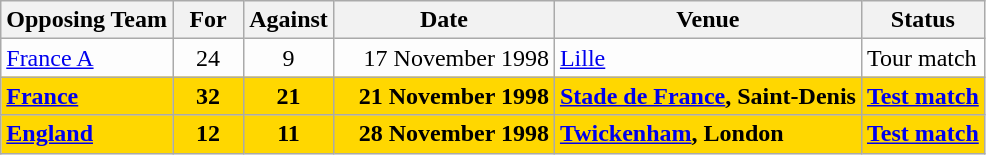<table class=wikitable>
<tr>
<th>Opposing Team</th>
<th>For</th>
<th>Against</th>
<th>Date</th>
<th>Venue</th>
<th>Status</th>
</tr>
<tr bgcolor=#fdfdfd>
<td><a href='#'>France A</a></td>
<td align=center width=40>24</td>
<td align=center width=40>9</td>
<td width=140 align=right>17 November 1998</td>
<td><a href='#'>Lille</a></td>
<td>Tour match</td>
</tr>
<tr bgcolor=gold>
<td><strong><a href='#'>France</a></strong></td>
<td align=center width=40><strong>32</strong></td>
<td align=center width=40><strong>21</strong></td>
<td width=140 align=right><strong>21 November 1998</strong></td>
<td><strong><a href='#'>Stade de France</a>, Saint-Denis</strong></td>
<td><strong><a href='#'>Test match</a></strong></td>
</tr>
<tr bgcolor=gold>
<td><strong><a href='#'>England</a></strong></td>
<td align=center width=40><strong>12</strong></td>
<td align=center width=40><strong>11</strong></td>
<td width=140 align=right><strong>28 November 1998</strong></td>
<td><strong><a href='#'>Twickenham</a>, London</strong></td>
<td><strong><a href='#'>Test match</a></strong></td>
</tr>
</table>
